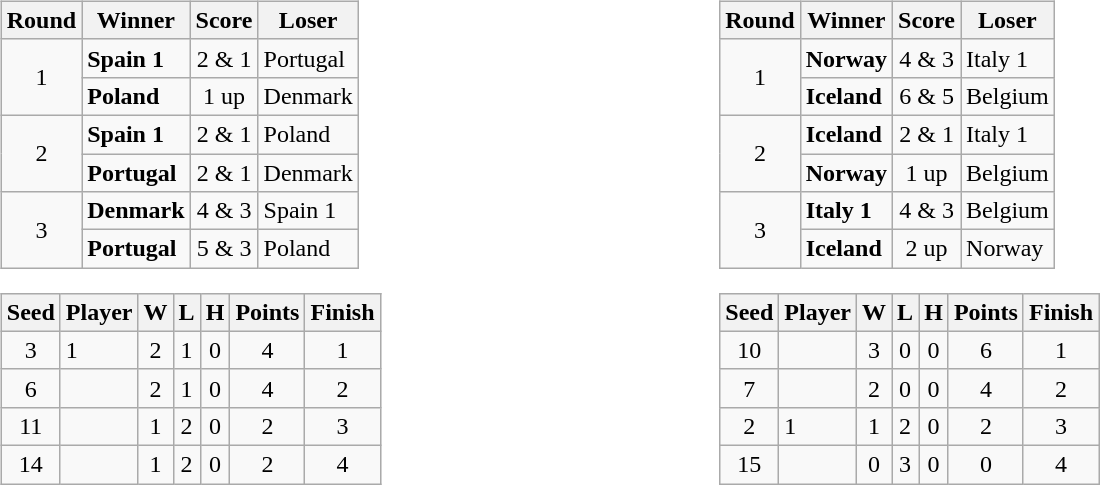<table style="width: 60em">
<tr>
<td valign=top><br><table class="wikitable">
<tr>
<th>Round</th>
<th>Winner</th>
<th>Score</th>
<th>Loser</th>
</tr>
<tr>
<td align=center rowspan=2>1</td>
<td><strong>Spain 1</strong></td>
<td align=center>2 & 1</td>
<td>Portugal</td>
</tr>
<tr>
<td><strong>Poland</strong></td>
<td align=center>1 up</td>
<td>Denmark</td>
</tr>
<tr>
<td align=center rowspan=2>2</td>
<td><strong>Spain 1</strong></td>
<td align=center>2 & 1</td>
<td>Poland</td>
</tr>
<tr>
<td><strong>Portugal</strong></td>
<td align=center>2 & 1</td>
<td>Denmark</td>
</tr>
<tr>
<td align=center rowspan=2>3</td>
<td><strong>Denmark</strong></td>
<td align=center>4 & 3</td>
<td>Spain 1</td>
</tr>
<tr>
<td><strong>Portugal</strong></td>
<td align=center>5 & 3</td>
<td>Poland</td>
</tr>
</table>
<table class="wikitable" style="text-align:center">
<tr>
<th>Seed</th>
<th>Player</th>
<th>W</th>
<th>L</th>
<th>H</th>
<th>Points</th>
<th>Finish</th>
</tr>
<tr>
<td>3</td>
<td align=left> 1</td>
<td>2</td>
<td>1</td>
<td>0</td>
<td>4</td>
<td>1</td>
</tr>
<tr>
<td>6</td>
<td align=left></td>
<td>2</td>
<td>1</td>
<td>0</td>
<td>4</td>
<td>2</td>
</tr>
<tr>
<td>11</td>
<td align=left></td>
<td>1</td>
<td>2</td>
<td>0</td>
<td>2</td>
<td>3</td>
</tr>
<tr>
<td>14</td>
<td align=left></td>
<td>1</td>
<td>2</td>
<td>0</td>
<td>2</td>
<td>4</td>
</tr>
</table>
</td>
<td valign=top><br><table class="wikitable">
<tr>
<th>Round</th>
<th>Winner</th>
<th>Score</th>
<th>Loser</th>
</tr>
<tr>
<td align=center rowspan=2>1</td>
<td><strong>Norway</strong></td>
<td align=center>4 & 3</td>
<td>Italy 1</td>
</tr>
<tr>
<td><strong>Iceland</strong></td>
<td align=center>6 & 5</td>
<td>Belgium</td>
</tr>
<tr>
<td align=center rowspan=2>2</td>
<td><strong>Iceland</strong></td>
<td align=center>2 & 1</td>
<td>Italy 1</td>
</tr>
<tr>
<td><strong>Norway</strong></td>
<td align=center>1 up</td>
<td>Belgium</td>
</tr>
<tr>
<td align=center rowspan=2>3</td>
<td><strong>Italy 1 </strong></td>
<td align=center>4 & 3</td>
<td>Belgium</td>
</tr>
<tr>
<td><strong>Iceland</strong></td>
<td align=center>2 up</td>
<td>Norway</td>
</tr>
</table>
<table class="wikitable" style="text-align:center">
<tr>
<th>Seed</th>
<th>Player</th>
<th>W</th>
<th>L</th>
<th>H</th>
<th>Points</th>
<th>Finish</th>
</tr>
<tr>
<td>10</td>
<td align=left></td>
<td>3</td>
<td>0</td>
<td>0</td>
<td>6</td>
<td>1</td>
</tr>
<tr>
<td>7</td>
<td align=left></td>
<td>2</td>
<td>0</td>
<td>0</td>
<td>4</td>
<td>2</td>
</tr>
<tr>
<td>2</td>
<td align=left> 1</td>
<td>1</td>
<td>2</td>
<td>0</td>
<td>2</td>
<td>3</td>
</tr>
<tr>
<td>15</td>
<td align=left></td>
<td>0</td>
<td>3</td>
<td>0</td>
<td>0</td>
<td>4</td>
</tr>
</table>
</td>
</tr>
</table>
